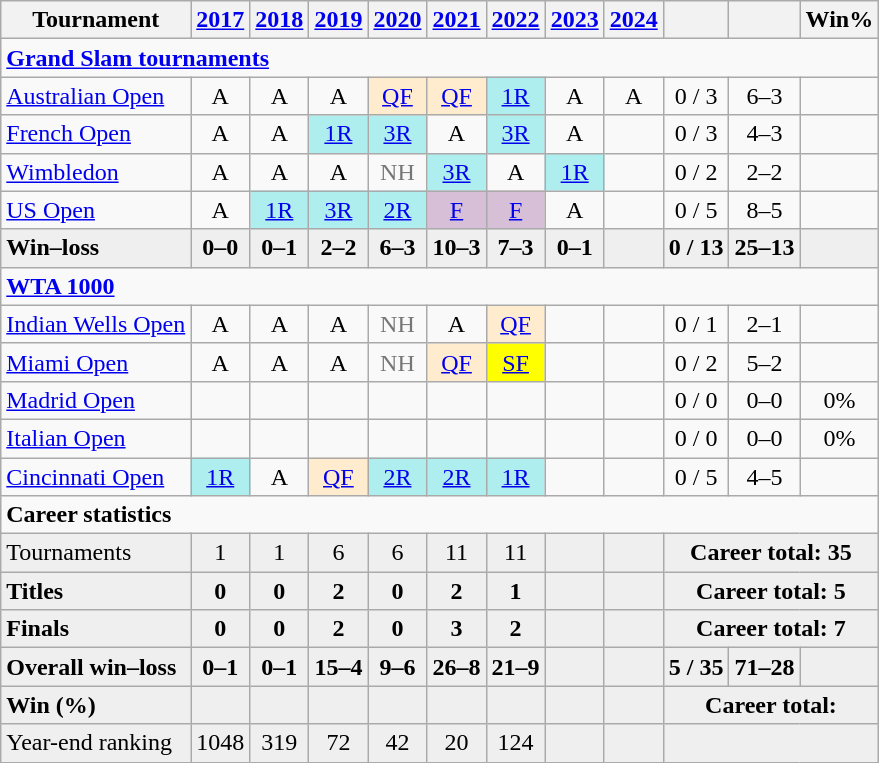<table class=wikitable style=text-align:center>
<tr>
<th>Tournament</th>
<th><a href='#'>2017</a></th>
<th><a href='#'>2018</a></th>
<th><a href='#'>2019</a></th>
<th><a href='#'>2020</a></th>
<th><a href='#'>2021</a></th>
<th><a href='#'>2022</a></th>
<th><a href='#'>2023</a></th>
<th><a href='#'>2024</a></th>
<th></th>
<th></th>
<th>Win%</th>
</tr>
<tr>
<td colspan="12" align="left"><strong><a href='#'>Grand Slam tournaments</a></strong></td>
</tr>
<tr>
<td align="left"><a href='#'>Australian Open</a></td>
<td>A</td>
<td>A</td>
<td>A</td>
<td bgcolor="ffebcd"><a href='#'>QF</a></td>
<td bgcolor="ffebcd"><a href='#'>QF</a></td>
<td bgcolor="afeeee"><a href='#'>1R</a></td>
<td>A</td>
<td>A</td>
<td>0 / 3</td>
<td>6–3</td>
<td></td>
</tr>
<tr>
<td align="left"><a href='#'>French Open</a></td>
<td>A</td>
<td>A</td>
<td bgcolor="afeeee"><a href='#'>1R</a></td>
<td bgcolor="afeeee"><a href='#'>3R</a></td>
<td>A</td>
<td bgcolor="afeeee"><a href='#'>3R</a></td>
<td>A</td>
<td></td>
<td>0 / 3</td>
<td>4–3</td>
<td></td>
</tr>
<tr>
<td align="left"><a href='#'>Wimbledon</a></td>
<td>A</td>
<td>A</td>
<td>A</td>
<td style="color:#767676">NH</td>
<td bgcolor="afeeee"><a href='#'>3R</a></td>
<td>A</td>
<td bgcolor="afeeee"><a href='#'>1R</a></td>
<td></td>
<td>0 / 2</td>
<td>2–2</td>
<td></td>
</tr>
<tr>
<td align="left"><a href='#'>US Open</a></td>
<td>A</td>
<td bgcolor="afeeee"><a href='#'>1R</a></td>
<td bgcolor="afeeee"><a href='#'>3R</a></td>
<td bgcolor="afeeee"><a href='#'>2R</a></td>
<td bgcolor="thistle"><a href='#'>F</a></td>
<td bgcolor="thistle"><a href='#'>F</a></td>
<td>A</td>
<td></td>
<td>0 / 5</td>
<td>8–5</td>
<td></td>
</tr>
<tr style="font-weight:bold;background:#efefef">
<td style="text-align:left">Win–loss</td>
<td>0–0</td>
<td>0–1</td>
<td>2–2</td>
<td>6–3</td>
<td>10–3</td>
<td>7–3</td>
<td>0–1</td>
<td></td>
<td>0 / 13</td>
<td>25–13</td>
<td></td>
</tr>
<tr>
<td colspan="12" align="left"><strong><a href='#'>WTA 1000</a></strong></td>
</tr>
<tr>
<td align=left><a href='#'>Indian Wells Open</a></td>
<td>A</td>
<td>A</td>
<td>A</td>
<td style=color:#767676>NH</td>
<td>A</td>
<td bgcolor="ffebcd"><a href='#'>QF</a></td>
<td></td>
<td></td>
<td>0 / 1</td>
<td>2–1</td>
<td></td>
</tr>
<tr>
<td align=left><a href='#'>Miami Open</a></td>
<td>A</td>
<td>A</td>
<td>A</td>
<td style=color:#767676>NH</td>
<td bgcolor="ffebcd"><a href='#'>QF</a></td>
<td bgcolor="yellow"><a href='#'>SF</a></td>
<td></td>
<td></td>
<td>0 / 2</td>
<td>5–2</td>
<td></td>
</tr>
<tr>
<td align=left><a href='#'>Madrid Open</a></td>
<td></td>
<td></td>
<td></td>
<td></td>
<td></td>
<td></td>
<td></td>
<td></td>
<td>0 / 0</td>
<td>0–0</td>
<td>0%</td>
</tr>
<tr>
<td align=left><a href='#'>Italian Open</a></td>
<td></td>
<td></td>
<td></td>
<td></td>
<td></td>
<td></td>
<td></td>
<td></td>
<td>0 / 0</td>
<td>0–0</td>
<td>0%</td>
</tr>
<tr>
<td align=left><a href='#'>Cincinnati Open</a></td>
<td bgcolor="afeeee"><a href='#'>1R</a></td>
<td>A</td>
<td bgcolor="ffebcd"><a href='#'>QF</a></td>
<td bgcolor="afeeee"><a href='#'>2R</a></td>
<td bgcolor="afeeee"><a href='#'>2R</a></td>
<td bgcolor="afeeee"><a href='#'>1R</a></td>
<td></td>
<td></td>
<td>0 / 5</td>
<td>4–5</td>
<td></td>
</tr>
<tr>
<td colspan="12" align="left"><strong>Career statistics</strong></td>
</tr>
<tr bgcolor="efefef">
<td style="text-align:left">Tournaments</td>
<td>1</td>
<td>1</td>
<td>6</td>
<td>6</td>
<td>11</td>
<td>11</td>
<td></td>
<td></td>
<td colspan="3"><strong>Career total: 35</strong></td>
</tr>
<tr style="font-weight:bold;background:#efefef">
<td style="text-align:left">Titles</td>
<td>0</td>
<td>0</td>
<td>2</td>
<td>0</td>
<td>2</td>
<td>1</td>
<td></td>
<td></td>
<td colspan="3">Career total: 5</td>
</tr>
<tr style="font-weight:bold;background:#efefef">
<td style="text-align:left">Finals</td>
<td>0</td>
<td>0</td>
<td>2</td>
<td>0</td>
<td>3</td>
<td>2</td>
<td></td>
<td></td>
<td colspan="3">Career total: 7</td>
</tr>
<tr style="font-weight:bold;background:#efefef">
<td style="text-align:left">Overall win–loss</td>
<td>0–1</td>
<td>0–1</td>
<td>15–4</td>
<td>9–6</td>
<td>26–8</td>
<td>21–9</td>
<td></td>
<td></td>
<td>5 / 35</td>
<td>71–28</td>
<td></td>
</tr>
<tr style="font-weight:bold;background:#efefef">
<td style="text-align:left">Win (%)</td>
<td></td>
<td></td>
<td></td>
<td></td>
<td></td>
<td></td>
<td></td>
<td></td>
<td colspan="3">Career total: </td>
</tr>
<tr bgcolor="efefef">
<td style="text-align:left">Year-end ranking</td>
<td>1048</td>
<td>319</td>
<td>72</td>
<td>42</td>
<td>20</td>
<td>124</td>
<td></td>
<td></td>
<td colspan="3"></td>
</tr>
</table>
